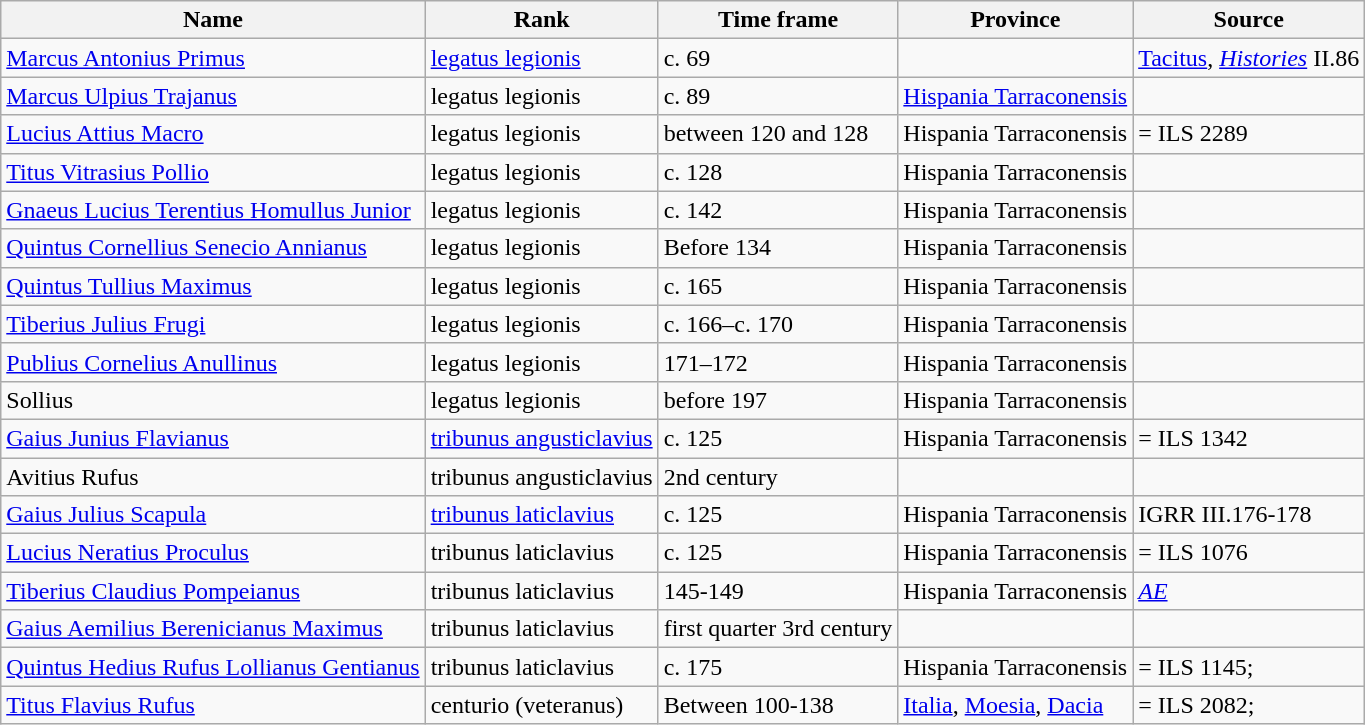<table class="wikitable sortable">
<tr style="vertical-align: top;">
<th>Name</th>
<th>Rank</th>
<th>Time frame</th>
<th>Province</th>
<th>Source</th>
</tr>
<tr>
<td><a href='#'>Marcus Antonius Primus</a></td>
<td><a href='#'>legatus legionis</a></td>
<td>c. 69</td>
<td></td>
<td><a href='#'>Tacitus</a>, <em><a href='#'>Histories</a></em> II.86</td>
</tr>
<tr>
<td><a href='#'>Marcus Ulpius Trajanus</a></td>
<td>legatus legionis</td>
<td>c. 89</td>
<td><a href='#'>Hispania Tarraconensis</a></td>
<td></td>
</tr>
<tr>
<td><a href='#'>Lucius Attius Macro</a></td>
<td>legatus legionis</td>
<td>between 120 and 128</td>
<td>Hispania Tarraconensis</td>
<td> = ILS 2289</td>
</tr>
<tr>
<td><a href='#'>Titus Vitrasius Pollio</a></td>
<td>legatus legionis</td>
<td>c. 128</td>
<td>Hispania Tarraconensis</td>
<td></td>
</tr>
<tr>
<td><a href='#'>Gnaeus Lucius Terentius Homullus Junior</a></td>
<td>legatus legionis</td>
<td>c. 142</td>
<td>Hispania Tarraconensis</td>
<td></td>
</tr>
<tr>
<td><a href='#'>Quintus Cornellius Senecio Annianus</a></td>
<td>legatus legionis</td>
<td>Before 134</td>
<td>Hispania Tarraconensis</td>
<td></td>
</tr>
<tr>
<td><a href='#'>Quintus Tullius Maximus</a></td>
<td>legatus legionis</td>
<td>c. 165</td>
<td>Hispania Tarraconensis</td>
<td></td>
</tr>
<tr>
<td><a href='#'>Tiberius Julius Frugi</a></td>
<td>legatus legionis</td>
<td>c. 166–c. 170</td>
<td>Hispania Tarraconensis</td>
<td></td>
</tr>
<tr>
<td><a href='#'>Publius Cornelius Anullinus</a></td>
<td>legatus legionis</td>
<td>171–172</td>
<td>Hispania Tarraconensis</td>
<td></td>
</tr>
<tr>
<td>Sollius</td>
<td>legatus legionis</td>
<td>before 197</td>
<td>Hispania Tarraconensis</td>
<td></td>
</tr>
<tr>
<td><a href='#'>Gaius Junius Flavianus</a></td>
<td><a href='#'>tribunus angusticlavius</a></td>
<td>c. 125</td>
<td>Hispania Tarraconensis</td>
<td> = ILS 1342</td>
</tr>
<tr>
<td>Avitius Rufus</td>
<td>tribunus angusticlavius</td>
<td>2nd century</td>
<td></td>
<td></td>
</tr>
<tr>
<td><a href='#'>Gaius Julius Scapula</a></td>
<td><a href='#'>tribunus laticlavius</a></td>
<td>c. 125</td>
<td>Hispania Tarraconensis</td>
<td>IGRR III.176-178</td>
</tr>
<tr>
<td><a href='#'>Lucius Neratius Proculus</a></td>
<td>tribunus laticlavius</td>
<td>c. 125</td>
<td>Hispania Tarraconensis</td>
<td> = ILS 1076</td>
</tr>
<tr>
<td><a href='#'>Tiberius Claudius Pompeianus</a></td>
<td>tribunus laticlavius</td>
<td>145-149</td>
<td>Hispania Tarraconensis</td>
<td><a href='#'><em>AE</em></a> </td>
</tr>
<tr>
<td><a href='#'>Gaius Aemilius Berenicianus Maximus</a></td>
<td>tribunus laticlavius</td>
<td>first quarter 3rd century</td>
<td></td>
<td></td>
</tr>
<tr>
<td><a href='#'>Quintus Hedius Rufus Lollianus Gentianus</a></td>
<td>tribunus laticlavius</td>
<td>c. 175</td>
<td>Hispania Tarraconensis</td>
<td> = ILS 1145; </td>
</tr>
<tr>
<td><a href='#'>Titus Flavius Rufus</a></td>
<td>centurio (veteranus)</td>
<td>Between 100-138</td>
<td><a href='#'>Italia</a>, <a href='#'>Moesia</a>, <a href='#'>Dacia</a></td>
<td> = ILS 2082; </td>
</tr>
</table>
